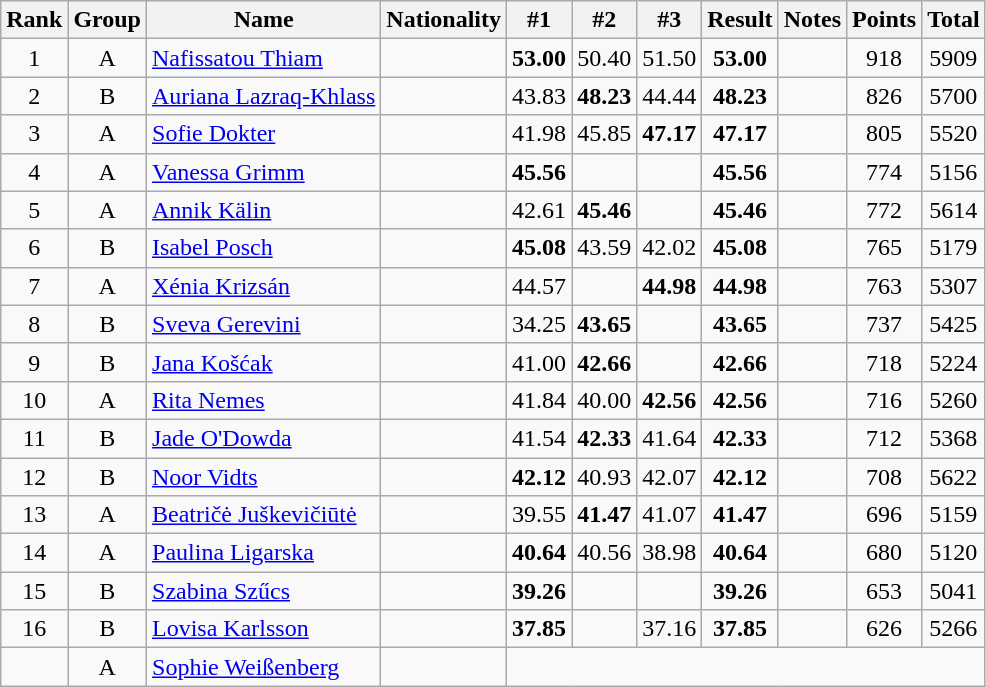<table class="wikitable sortable" style="text-align:center">
<tr>
<th>Rank</th>
<th>Group</th>
<th>Name</th>
<th>Nationality</th>
<th>#1</th>
<th>#2</th>
<th>#3</th>
<th>Result</th>
<th>Notes</th>
<th>Points</th>
<th>Total</th>
</tr>
<tr>
<td>1</td>
<td>A</td>
<td align=left><a href='#'>Nafissatou Thiam</a></td>
<td align=left></td>
<td><strong>53.00</strong></td>
<td>50.40</td>
<td>51.50</td>
<td><strong>53.00</strong></td>
<td></td>
<td>918</td>
<td>5909</td>
</tr>
<tr>
<td>2</td>
<td>B</td>
<td align=left><a href='#'>Auriana Lazraq-Khlass</a></td>
<td align=left></td>
<td>43.83</td>
<td><strong>48.23</strong></td>
<td>44.44</td>
<td><strong>48.23</strong></td>
<td></td>
<td>826</td>
<td>5700</td>
</tr>
<tr>
<td>3</td>
<td>A</td>
<td align=left><a href='#'>Sofie Dokter</a></td>
<td align=left></td>
<td>41.98</td>
<td>45.85</td>
<td><strong>47.17</strong></td>
<td><strong>47.17</strong></td>
<td></td>
<td>805</td>
<td>5520</td>
</tr>
<tr>
<td>4</td>
<td>A</td>
<td align=left><a href='#'>Vanessa Grimm</a></td>
<td align=left></td>
<td><strong>45.56</strong></td>
<td></td>
<td></td>
<td><strong>45.56</strong></td>
<td></td>
<td>774</td>
<td>5156</td>
</tr>
<tr>
<td>5</td>
<td>A</td>
<td align=left><a href='#'>Annik Kälin</a></td>
<td align=left></td>
<td>42.61</td>
<td><strong>45.46</strong></td>
<td></td>
<td><strong>45.46</strong></td>
<td></td>
<td>772</td>
<td>5614</td>
</tr>
<tr>
<td>6</td>
<td>B</td>
<td align=left><a href='#'>Isabel Posch</a></td>
<td align=left></td>
<td><strong>45.08</strong></td>
<td>43.59</td>
<td>42.02</td>
<td><strong>45.08</strong></td>
<td></td>
<td>765</td>
<td>5179</td>
</tr>
<tr>
<td>7</td>
<td>A</td>
<td align=left><a href='#'>Xénia Krizsán</a></td>
<td align=left></td>
<td>44.57</td>
<td></td>
<td><strong>44.98</strong></td>
<td><strong>44.98</strong></td>
<td></td>
<td>763</td>
<td>5307</td>
</tr>
<tr>
<td>8</td>
<td>B</td>
<td align=left><a href='#'>Sveva Gerevini</a></td>
<td align=left></td>
<td>34.25</td>
<td><strong>43.65</strong></td>
<td></td>
<td><strong>43.65</strong></td>
<td></td>
<td>737</td>
<td>5425</td>
</tr>
<tr>
<td>9</td>
<td>B</td>
<td align=left><a href='#'>Jana Košćak</a></td>
<td align=left></td>
<td>41.00</td>
<td><strong>42.66</strong></td>
<td></td>
<td><strong>42.66</strong></td>
<td></td>
<td>718</td>
<td>5224</td>
</tr>
<tr>
<td>10</td>
<td>A</td>
<td align=left><a href='#'>Rita Nemes</a></td>
<td align=left></td>
<td>41.84</td>
<td>40.00</td>
<td><strong>42.56</strong></td>
<td><strong>42.56</strong></td>
<td></td>
<td>716</td>
<td>5260</td>
</tr>
<tr>
<td>11</td>
<td>B</td>
<td align=left><a href='#'>Jade O'Dowda</a></td>
<td align=left></td>
<td>41.54</td>
<td><strong>42.33</strong></td>
<td>41.64</td>
<td><strong>42.33</strong></td>
<td></td>
<td>712</td>
<td>5368</td>
</tr>
<tr>
<td>12</td>
<td>B</td>
<td align=left><a href='#'>Noor Vidts</a></td>
<td align=left></td>
<td><strong>42.12</strong></td>
<td>40.93</td>
<td>42.07</td>
<td><strong>42.12</strong></td>
<td></td>
<td>708</td>
<td>5622</td>
</tr>
<tr>
<td>13</td>
<td>A</td>
<td align=left><a href='#'>Beatričė Juškevičiūtė</a></td>
<td align=left></td>
<td>39.55</td>
<td><strong>41.47</strong></td>
<td>41.07</td>
<td><strong>41.47</strong></td>
<td></td>
<td>696</td>
<td>5159</td>
</tr>
<tr>
<td>14</td>
<td>A</td>
<td align=left><a href='#'>Paulina Ligarska</a></td>
<td align=left></td>
<td><strong>40.64</strong></td>
<td>40.56</td>
<td>38.98</td>
<td><strong>40.64</strong></td>
<td></td>
<td>680</td>
<td>5120</td>
</tr>
<tr>
<td>15</td>
<td>B</td>
<td align=left><a href='#'>Szabina Szűcs</a></td>
<td align=left></td>
<td><strong>39.26</strong></td>
<td></td>
<td></td>
<td><strong>39.26</strong></td>
<td></td>
<td>653</td>
<td>5041</td>
</tr>
<tr>
<td>16</td>
<td>B</td>
<td align=left><a href='#'>Lovisa Karlsson</a></td>
<td align=left></td>
<td><strong>37.85</strong></td>
<td></td>
<td>37.16</td>
<td><strong>37.85</strong></td>
<td></td>
<td>626</td>
<td>5266</td>
</tr>
<tr>
<td></td>
<td>A</td>
<td align=left><a href='#'>Sophie Weißenberg</a></td>
<td align=left></td>
<td colspan=7></td>
</tr>
</table>
